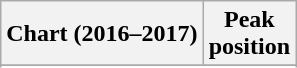<table class="wikitable sortable plainrowheaders" style="text-align:center">
<tr>
<th scope="col">Chart (2016–2017)</th>
<th scope="col">Peak<br> position</th>
</tr>
<tr>
</tr>
<tr>
</tr>
<tr>
</tr>
<tr>
</tr>
</table>
